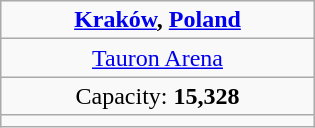<table class=wikitable style=text-align:center width=210>
<tr>
<td><strong> <a href='#'>Kraków</a>, <a href='#'>Poland</a></strong></td>
</tr>
<tr>
<td><a href='#'>Tauron Arena</a></td>
</tr>
<tr>
<td>Capacity: <strong>15,328</strong></td>
</tr>
<tr>
<td></td>
</tr>
</table>
